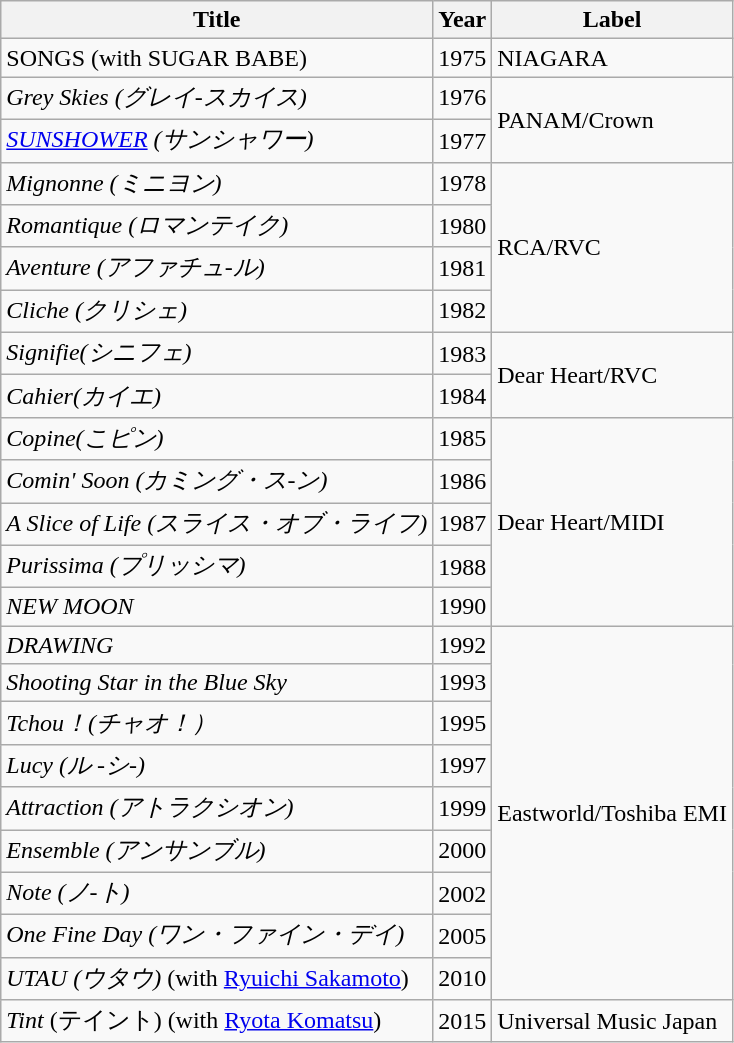<table class="wikitable">
<tr>
<th>Title</th>
<th>Year</th>
<th>Label</th>
</tr>
<tr>
<td>SONGS (with SUGAR BABE)</td>
<td>1975</td>
<td>NIAGARA</td>
</tr>
<tr>
<td><em>Grey Skies (グレイ-スカイス)</em></td>
<td>1976</td>
<td rowspan="2">PANAM/Crown</td>
</tr>
<tr>
<td><em><a href='#'>SUNSHOWER</a> (サンシャワー)</em></td>
<td>1977</td>
</tr>
<tr>
<td><em>Mignonne (ミニヨン)</em></td>
<td>1978</td>
<td rowspan="4">RCA/RVC</td>
</tr>
<tr>
<td><em>Romantique (ロマンテイク)</em></td>
<td>1980</td>
</tr>
<tr>
<td><em>Aventure (アファチュ-ル)</em></td>
<td>1981</td>
</tr>
<tr>
<td><em>Cliche (クリシェ)</em></td>
<td>1982</td>
</tr>
<tr>
<td><em>Signifie(シニフェ)</em></td>
<td>1983</td>
<td rowspan="2">Dear Heart/RVC</td>
</tr>
<tr>
<td><em>Cahier(カイエ)</em></td>
<td>1984</td>
</tr>
<tr>
<td><em>Copine(こピン)</em></td>
<td>1985</td>
<td rowspan="5">Dear Heart/MIDI</td>
</tr>
<tr>
<td><em>Comin' Soon (カミング・ス-ン)</em></td>
<td>1986</td>
</tr>
<tr>
<td><em>A Slice of Life (スライス・オブ・ライフ)</em></td>
<td>1987</td>
</tr>
<tr>
<td><em>Purissima (プリッシマ)</em></td>
<td>1988</td>
</tr>
<tr>
<td><em>NEW MOON</em></td>
<td>1990</td>
</tr>
<tr>
<td><em>DRAWING</em></td>
<td>1992</td>
<td rowspan="9">Eastworld/Toshiba EMI</td>
</tr>
<tr>
<td><em>Shooting Star in the Blue Sky</em></td>
<td>1993</td>
</tr>
<tr>
<td><em>Tchou！(チャオ！）</em></td>
<td>1995</td>
</tr>
<tr>
<td><em>Lucy (ル -シ-)</em></td>
<td>1997</td>
</tr>
<tr>
<td><em>Attraction (アトラクシオン)</em></td>
<td>1999</td>
</tr>
<tr>
<td><em>Ensemble (アンサンブル)</em></td>
<td>2000</td>
</tr>
<tr>
<td><em>Note (ノ-ト)</em></td>
<td>2002</td>
</tr>
<tr>
<td><em>One Fine Day (ワン・ファイン・デイ)</em></td>
<td>2005</td>
</tr>
<tr>
<td><em>UTAU (ウタウ)</em> (with <a href='#'>Ryuichi Sakamoto</a>)</td>
<td>2010</td>
</tr>
<tr>
<td><em>Tint</em> (テイント) (with <a href='#'>Ryota Komatsu</a>)</td>
<td>2015</td>
<td>Universal Music Japan</td>
</tr>
</table>
